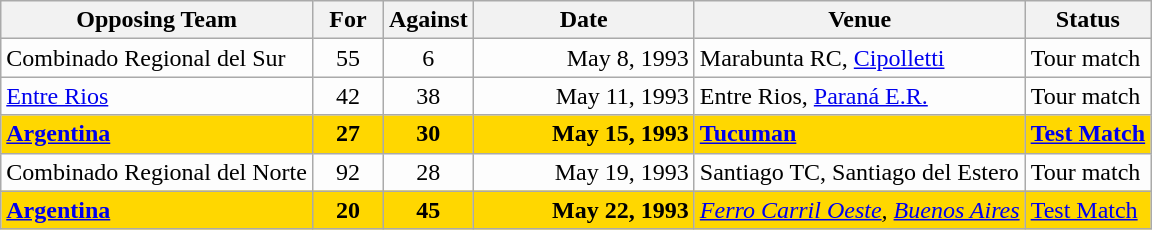<table class=wikitable>
<tr>
<th>Opposing Team</th>
<th>For</th>
<th>Against</th>
<th>Date</th>
<th>Venue</th>
<th>Status</th>
</tr>
<tr bgcolor=#fdfdfd>
<td>Combinado Regional del Sur</td>
<td align=center width=40>55</td>
<td align=center width=40>6</td>
<td width=140 align=right>May 8, 1993</td>
<td>Marabunta RC, <a href='#'>Cipolletti</a></td>
<td>Tour match</td>
</tr>
<tr bgcolor=#fdfdfd>
<td><a href='#'>Entre Rios</a></td>
<td align=center width=40>42</td>
<td align=center width=40>38</td>
<td width=140 align=right>May 11, 1993</td>
<td>Entre Rios, <a href='#'>Paraná E.R.</a></td>
<td>Tour match</td>
</tr>
<tr bgcolor=gold>
<td><strong><a href='#'>Argentina</a></strong></td>
<td align=center width=40><strong>27</strong></td>
<td align=center width=40><strong>30</strong></td>
<td width=140 align=right><strong>May 15, 1993</strong></td>
<td><strong><a href='#'>Tucuman</a></strong></td>
<td><strong><a href='#'>Test Match</a></strong></td>
</tr>
<tr bgcolor=#fdfdfd>
<td>Combinado Regional del Norte</td>
<td align=center width=40>92</td>
<td align=center width=40>28</td>
<td width=140 align=right>May 19, 1993</td>
<td>Santiago TC, Santiago del Estero</td>
<td>Tour match</td>
</tr>
<tr bgcolor=gold>
<td><strong><a href='#'>Argentina</a></strong></td>
<td align=center width=40><strong>20</strong></td>
<td align=center width=40><strong>45</strong></td>
<td width=140 align=right><strong>May 22, 1993</strong></td>
<td><em><a href='#'>Ferro Carril Oeste</a>, <a href='#'>Buenos Aires</a><strong></td>
<td></strong><a href='#'>Test Match</a><strong></td>
</tr>
</table>
